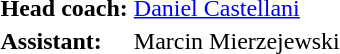<table>
<tr>
<td><strong>Head coach:</strong></td>
<td> <a href='#'>Daniel Castellani</a></td>
</tr>
<tr>
<td><strong>Assistant:</strong></td>
<td> Marcin Mierzejewski</td>
</tr>
</table>
